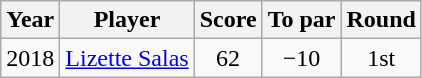<table class=wikitable style="text-align:center">
<tr>
<th>Year</th>
<th>Player</th>
<th>Score</th>
<th>To par</th>
<th>Round</th>
</tr>
<tr>
<td>2018</td>
<td><a href='#'>Lizette Salas</a></td>
<td>62</td>
<td>−10</td>
<td>1st</td>
</tr>
</table>
